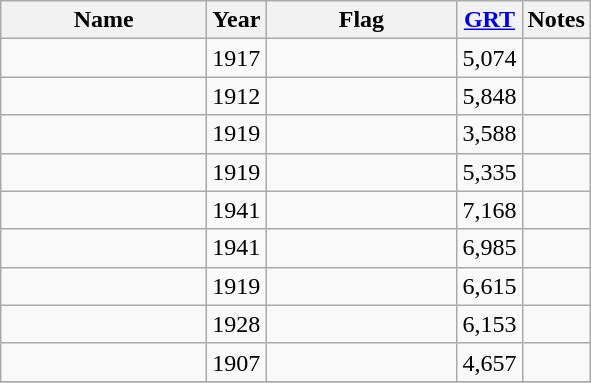<table class="wikitable sortable">
<tr>
<th scope="col" width="130px">Name</th>
<th scope="col" width="30px">Year</th>
<th scope="col" width="120px">Flag</th>
<th scope="col" width="30px"><a href='#'>GRT</a></th>
<th>Notes</th>
</tr>
<tr>
<td align="left"></td>
<td align="left">1917</td>
<td align="left"></td>
<td align="right">5,074</td>
<td align="left"></td>
</tr>
<tr>
<td align="left"></td>
<td align="left">1912</td>
<td align="left"></td>
<td align="right">5,848</td>
<td align="left"></td>
</tr>
<tr>
<td align="left"></td>
<td align="left">1919</td>
<td align="left"></td>
<td align="right">3,588</td>
<td align="left"></td>
</tr>
<tr>
<td align="left"></td>
<td align="left">1919</td>
<td align="left"></td>
<td align="right">5,335</td>
<td align="left"></td>
</tr>
<tr>
<td align="left"></td>
<td align="left">1941</td>
<td align="left"></td>
<td align="right">7,168</td>
<td align="left"></td>
</tr>
<tr>
<td align="left"></td>
<td align="left">1941</td>
<td align="left"></td>
<td align="right">6,985</td>
<td align="left"></td>
</tr>
<tr>
<td align="left"></td>
<td align="left">1919</td>
<td align="left"></td>
<td align="right">6,615</td>
<td align="left"></td>
</tr>
<tr>
<td align="left"></td>
<td align="left">1928</td>
<td align="left"></td>
<td align="right">6,153</td>
<td align="left"></td>
</tr>
<tr>
<td align="left"></td>
<td align="left">1907</td>
<td align="left"></td>
<td align="right">4,657</td>
<td align="left"></td>
</tr>
<tr>
</tr>
</table>
